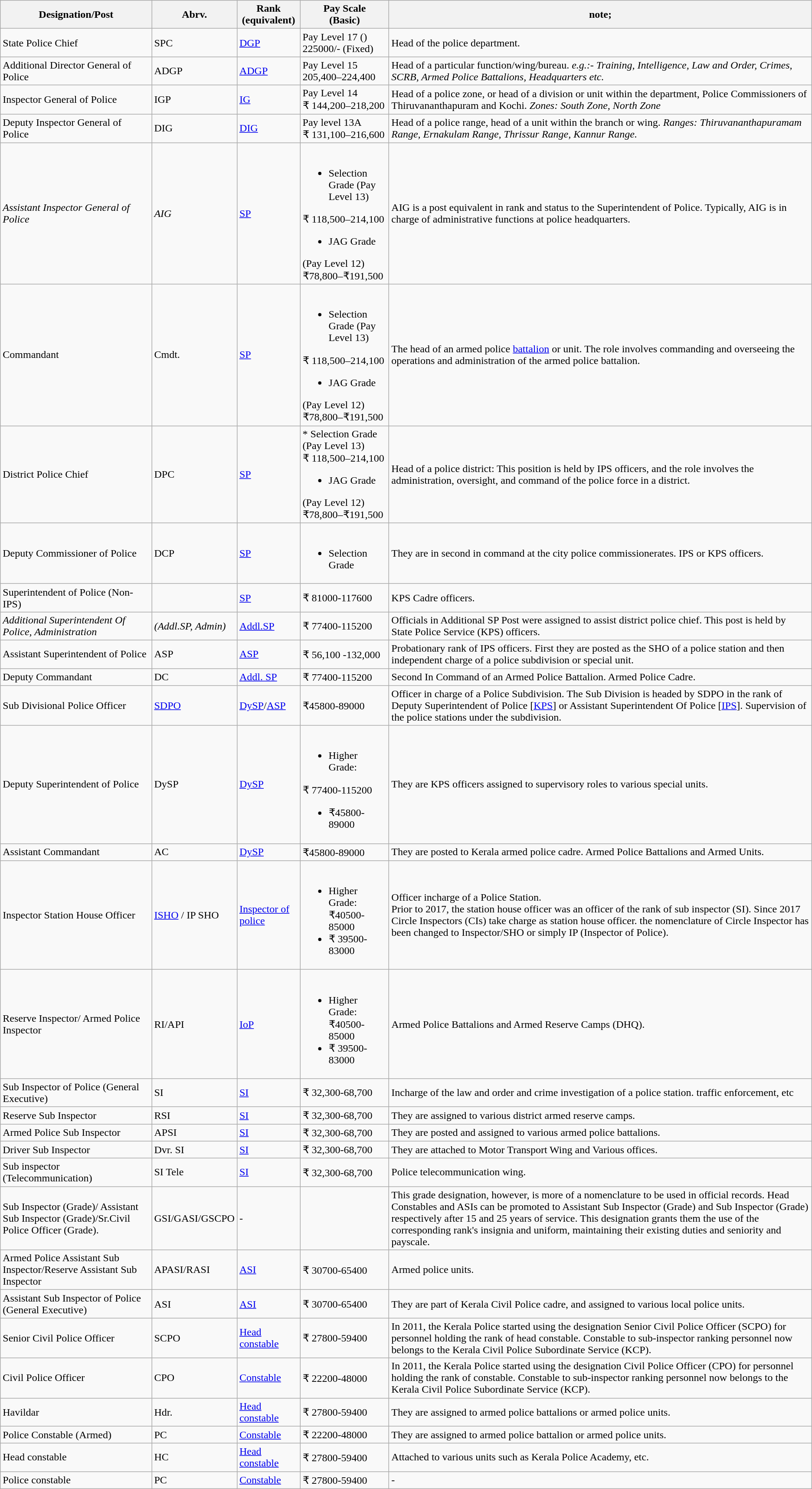<table class="wikitable">
<tr>
<th>Designation/Post</th>
<th>Abrv.</th>
<th>Rank<br>(equivalent)</th>
<th>Pay Scale<br>(Basic)<br></th>
<th>note;</th>
</tr>
<tr>
<td>State Police Chief</td>
<td>SPC</td>
<td><a href='#'>DGP</a></td>
<td>Pay Level 17 ()<br>225000/- (Fixed)</td>
<td>Head of the police department.</td>
</tr>
<tr>
<td>Additional Director General of Police</td>
<td>ADGP</td>
<td><a href='#'>ADGP</a></td>
<td>Pay Level 15<br>205,400–224,400
</td>
<td>Head of a particular function/wing/bureau. <em>e.g.:- Training, Intelligence, Law and Order, Crimes, SCRB, Armed Police Battalions, Headquarters etc.</em></td>
</tr>
<tr>
<td>Inspector General of Police</td>
<td>IGP</td>
<td><a href='#'>IG</a></td>
<td>Pay Level 14<br>₹ 144,200–218,200
</td>
<td>Head of a police zone, or head of a division or unit within the department, Police Commissioners of Thiruvananthapuram and Kochi. <em>Zones: South Zone, North Zone</em></td>
</tr>
<tr>
<td>Deputy Inspector General of Police</td>
<td>DIG</td>
<td><a href='#'>DIG</a></td>
<td>Pay level 13A<br>₹ 131,100–216,600
</td>
<td>Head of a police range, head of a unit within the branch or wing. <em>Ranges: Thiruvananthapuramam Range, Ernakulam Range, Thrissur Range, Kannur Range.</em></td>
</tr>
<tr>
<td><em>Assistant Inspector General of Police</em></td>
<td><em>AIG</em></td>
<td><a href='#'>SP</a></td>
<td><br><ul><li>Selection Grade (Pay Level 13)</li></ul>₹ 118,500–214,100<ul><li>JAG Grade</li></ul>(Pay Level 12)<br>₹78,800–₹191,500</td>
<td>AIG is a post equivalent in rank and status to the Superintendent of Police. Typically, AIG is in charge of administrative functions at police headquarters.</td>
</tr>
<tr>
<td>Commandant</td>
<td>Cmdt.</td>
<td><a href='#'>SP</a></td>
<td><br><ul><li>Selection Grade (Pay Level 13)</li></ul>₹ 118,500–214,100<ul><li>JAG Grade</li></ul>(Pay Level 12)<br>₹78,800–₹191,500</td>
<td>The head of an armed police <a href='#'>battalion</a> or unit. The role involves commanding and overseeing the operations and administration of the armed police battalion.</td>
</tr>
<tr>
<td>District Police Chief</td>
<td>DPC</td>
<td><a href='#'>SP</a></td>
<td>* Selection Grade (Pay Level 13)<br>₹ 118,500–214,100<ul><li>JAG Grade</li></ul>(Pay Level 12)<br>₹78,800–₹191,500</td>
<td>Head of a police district: This position is held by IPS officers, and the role involves the administration, oversight, and command of the police force in a district.</td>
</tr>
<tr>
<td>Deputy Commissioner of Police</td>
<td>DCP</td>
<td><a href='#'>SP</a></td>
<td><br><ul><li>Selection Grade</li></ul></td>
<td>They are in second in command at the city police commissionerates. IPS or KPS officers.</td>
</tr>
<tr>
<td>Superintendent of Police (Non-IPS)</td>
<td></td>
<td><a href='#'>SP</a></td>
<td>₹ 81000-117600</td>
<td>KPS Cadre officers.</td>
</tr>
<tr>
<td><em>Additional Superintendent Of Police, Administration</em></td>
<td><em>(Addl.SP, Admin)</em></td>
<td><a href='#'>Addl.SP</a></td>
<td>₹ 77400-115200</td>
<td>Officials in Additional SP Post were assigned to assist district police chief. This post is held by State Police Service (KPS) officers.</td>
</tr>
<tr>
<td>Assistant Superintendent of Police</td>
<td>ASP</td>
<td><a href='#'>ASP</a></td>
<td>₹ 56,100 -132,000</td>
<td>Probationary rank of IPS officers. First they are posted as the SHO of a police station and then independent charge of a police subdivision or special unit.</td>
</tr>
<tr>
<td>Deputy Commandant</td>
<td>DC</td>
<td><a href='#'>Addl. SP</a></td>
<td>₹ 77400-115200</td>
<td>Second In Command of an Armed Police Battalion. Armed Police Cadre.</td>
</tr>
<tr>
<td>Sub Divisional Police Officer</td>
<td><a href='#'>SDPO</a></td>
<td><a href='#'>DySP</a>/<a href='#'>ASP</a></td>
<td>₹45800-89000</td>
<td>Officer in charge of a Police Subdivision. The Sub Division is headed by SDPO in the rank of Deputy Superintendent of Police [<a href='#'>KPS</a>] or Assistant Superintendent Of Police [<a href='#'>IPS</a>]. Supervision of the police stations under the subdivision.</td>
</tr>
<tr>
<td>Deputy Superintendent of Police</td>
<td>DySP</td>
<td><a href='#'>DySP</a></td>
<td><br><ul><li>Higher Grade:</li></ul>₹ 77400-115200<ul><li>₹45800-89000</li></ul></td>
<td>They are KPS officers assigned to supervisory roles to various special units.</td>
</tr>
<tr>
<td>Assistant Commandant</td>
<td>AC</td>
<td><a href='#'>DySP</a></td>
<td>₹45800-89000</td>
<td>They are posted to Kerala armed police cadre. Armed Police Battalions and Armed Units.</td>
</tr>
<tr>
<td>Inspector Station House Officer</td>
<td><a href='#'>ISHO</a> / IP SHO</td>
<td><a href='#'>Inspector of police</a></td>
<td><br><ul><li>Higher Grade: ₹40500-85000</li><li>₹ 39500-83000</li></ul></td>
<td>Officer incharge of a Police Station.<br>Prior to 2017, the station house officer was an officer of the rank of sub inspector (SI). Since 2017 Circle Inspectors (CIs) take charge as station house officer. the nomenclature of Circle Inspector has been changed to Inspector/SHO or simply IP (Inspector of Police).</td>
</tr>
<tr>
<td>Reserve Inspector/ Armed Police Inspector</td>
<td>RI/API</td>
<td><a href='#'>IoP</a></td>
<td><br><ul><li>Higher Grade:₹40500-85000</li><li>₹ 39500-83000</li></ul></td>
<td>Armed Police Battalions and Armed Reserve Camps (DHQ).</td>
</tr>
<tr>
<td>Sub Inspector of Police (General Executive)</td>
<td>SI</td>
<td><a href='#'>SI</a></td>
<td>₹ 32,300-68,700</td>
<td>Incharge of the law and order and crime investigation of a police station. traffic enforcement, etc</td>
</tr>
<tr>
<td>Reserve Sub Inspector</td>
<td>RSI</td>
<td><a href='#'>SI</a></td>
<td>₹ 32,300-68,700</td>
<td>They are assigned to various district armed reserve camps.</td>
</tr>
<tr>
<td>Armed Police Sub Inspector</td>
<td>APSI</td>
<td><a href='#'>SI</a></td>
<td>₹ 32,300-68,700</td>
<td>They are posted and assigned to various armed police battalions.</td>
</tr>
<tr>
<td>Driver Sub Inspector</td>
<td>Dvr. SI</td>
<td><a href='#'>SI</a></td>
<td>₹ 32,300-68,700</td>
<td>They are attached to Motor Transport Wing and Various offices.</td>
</tr>
<tr>
<td>Sub inspector (Telecommunication)</td>
<td>SI Tele</td>
<td><a href='#'>SI</a></td>
<td>₹ 32,300-68,700</td>
<td>Police telecommunication wing.</td>
</tr>
<tr>
<td>Sub Inspector (Grade)/ Assistant Sub Inspector (Grade)/Sr.Civil Police Officer (Grade).</td>
<td>GSI/GASI/GSCPO</td>
<td>-</td>
<td></td>
<td>This grade designation, however, is more of a nomenclature to be used in official records.  Head Constables and ASIs can be promoted to Assistant Sub Inspector (Grade) and Sub Inspector (Grade) respectively after 15 and 25 years of service. This designation grants them the use of the corresponding rank's insignia and uniform, maintaining their existing duties and seniority and payscale.</td>
</tr>
<tr>
<td>Armed Police Assistant Sub Inspector/Reserve Assistant Sub Inspector</td>
<td>APASI/RASI</td>
<td><a href='#'>ASI</a></td>
<td>₹ 30700-65400</td>
<td>Armed police units.</td>
</tr>
<tr>
<td>Assistant Sub Inspector of Police (General Executive)</td>
<td>ASI</td>
<td><a href='#'>ASI</a></td>
<td>₹ 30700-65400</td>
<td>They are part of Kerala Civil Police cadre, and assigned to various local police units.</td>
</tr>
<tr>
<td>Senior Civil Police Officer</td>
<td>SCPO</td>
<td><a href='#'>Head constable</a></td>
<td>₹ 27800-59400</td>
<td>In 2011, the Kerala Police started using the designation Senior Civil Police Officer (SCPO) for personnel holding the rank of head constable. Constable to sub-inspector ranking personnel now belongs to the Kerala Civil Police Subordinate Service (KCP).</td>
</tr>
<tr>
<td>Civil Police Officer</td>
<td>CPO</td>
<td><a href='#'>Constable</a></td>
<td>₹ 22200-48000</td>
<td>In 2011, the Kerala Police started using the designation Civil Police Officer (CPO) for personnel holding the rank of constable. Constable to sub-inspector ranking personnel now belongs to the Kerala Civil Police Subordinate Service (KCP).</td>
</tr>
<tr>
<td>Havildar</td>
<td>Hdr.</td>
<td><a href='#'>Head constable</a></td>
<td>₹ 27800-59400</td>
<td>They are assigned to armed police battalions or armed police units.</td>
</tr>
<tr>
<td>Police Constable (Armed)</td>
<td>PC</td>
<td><a href='#'>Constable</a></td>
<td>₹ 22200-48000</td>
<td>They are assigned to armed police battalion or armed police units.</td>
</tr>
<tr>
<td>Head constable</td>
<td>HC</td>
<td><a href='#'>Head constable</a></td>
<td>₹ 27800-59400</td>
<td>Attached to various units such as Kerala Police Academy, etc.</td>
</tr>
<tr>
<td>Police constable</td>
<td>PC</td>
<td><a href='#'>Constable</a></td>
<td>₹ 27800-59400</td>
<td>-</td>
</tr>
</table>
